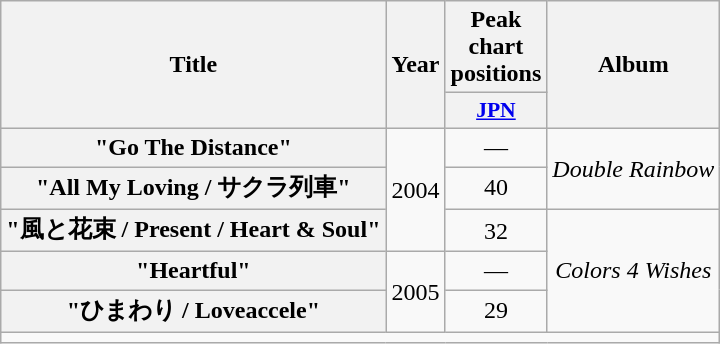<table class="wikitable plainrowheaders" style="text-align:center;">
<tr>
<th rowspan="2" scope="col">Title</th>
<th rowspan="2" scope="col">Year</th>
<th colspan="1" scope="col">Peak chart positions</th>
<th rowspan="2" scope="col">Album</th>
</tr>
<tr>
<th scope="col" style="width:2.5em;font-size:90%;"><a href='#'>JPN</a><br></th>
</tr>
<tr>
<th scope="row">"Go The Distance"</th>
<td rowspan="3">2004</td>
<td>—</td>
<td rowspan="2"><em>Double Rainbow</em></td>
</tr>
<tr>
<th scope="row">"All My Loving / サクラ列車"</th>
<td>40</td>
</tr>
<tr>
<th scope="row">"風と花束 / Present / Heart & Soul"</th>
<td>32</td>
<td rowspan="3"><em>Colors 4 Wishes</em></td>
</tr>
<tr>
<th scope="row">"Heartful"</th>
<td rowspan="2">2005</td>
<td>—</td>
</tr>
<tr>
<th scope="row">"ひまわり / Loveaccele"</th>
<td>29</td>
</tr>
<tr>
<td colspan="4"></td>
</tr>
</table>
